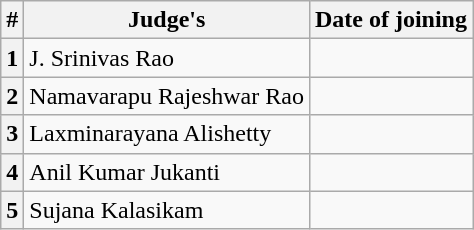<table class="wikitable sortable">
<tr>
<th>#</th>
<th>Judge's</th>
<th>Date of joining</th>
</tr>
<tr>
<th>1</th>
<td>J. Srinivas Rao</td>
<td></td>
</tr>
<tr>
<th>2</th>
<td>Namavarapu Rajeshwar Rao</td>
<td></td>
</tr>
<tr>
<th>3</th>
<td>Laxminarayana Alishetty</td>
<td></td>
</tr>
<tr>
<th>4</th>
<td>Anil Kumar Jukanti</td>
<td></td>
</tr>
<tr>
<th>5</th>
<td>Sujana Kalasikam</td>
<td></td>
</tr>
</table>
